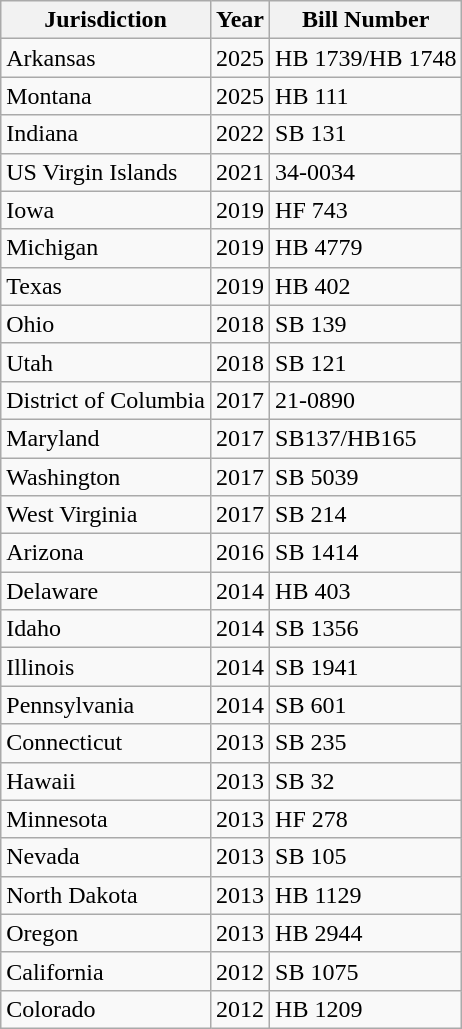<table class="wikitable sortable" style="vertical-align:middle;">
<tr style="font-weight:bold; text-align:center;">
<th>Jurisdiction</th>
<th>Year</th>
<th>Bill Number</th>
</tr>
<tr>
<td>Arkansas</td>
<td>2025</td>
<td>HB 1739/HB 1748</td>
</tr>
<tr>
<td>Montana</td>
<td>2025</td>
<td>HB 111</td>
</tr>
<tr>
<td>Indiana</td>
<td>2022</td>
<td>SB 131</td>
</tr>
<tr>
<td>US Virgin Islands</td>
<td>2021</td>
<td>34-0034</td>
</tr>
<tr>
<td>Iowa</td>
<td>2019</td>
<td>HF 743</td>
</tr>
<tr>
<td>Michigan</td>
<td>2019</td>
<td>HB 4779</td>
</tr>
<tr>
<td>Texas</td>
<td>2019</td>
<td>HB 402</td>
</tr>
<tr>
<td>Ohio</td>
<td>2018</td>
<td>SB 139</td>
</tr>
<tr>
<td>Utah</td>
<td>2018</td>
<td>SB 121</td>
</tr>
<tr>
<td>District of Columbia</td>
<td>2017</td>
<td>21-0890</td>
</tr>
<tr>
<td>Maryland</td>
<td>2017</td>
<td>SB137/HB165</td>
</tr>
<tr>
<td>Washington</td>
<td>2017</td>
<td>SB 5039</td>
</tr>
<tr>
<td>West Virginia</td>
<td>2017</td>
<td>SB 214</td>
</tr>
<tr>
<td>Arizona</td>
<td>2016</td>
<td>SB 1414</td>
</tr>
<tr>
<td>Delaware</td>
<td>2014</td>
<td>HB 403</td>
</tr>
<tr>
<td>Idaho</td>
<td>2014</td>
<td>SB 1356</td>
</tr>
<tr>
<td>Illinois</td>
<td>2014</td>
<td>SB 1941</td>
</tr>
<tr>
<td>Pennsylvania</td>
<td>2014</td>
<td>SB 601</td>
</tr>
<tr>
<td>Connecticut</td>
<td>2013</td>
<td>SB 235</td>
</tr>
<tr>
<td>Hawaii</td>
<td>2013</td>
<td>SB 32</td>
</tr>
<tr>
<td>Minnesota</td>
<td>2013</td>
<td>HF 278</td>
</tr>
<tr>
<td>Nevada</td>
<td>2013</td>
<td>SB 105</td>
</tr>
<tr>
<td>North Dakota</td>
<td>2013</td>
<td>HB 1129</td>
</tr>
<tr>
<td>Oregon</td>
<td>2013</td>
<td>HB 2944</td>
</tr>
<tr>
<td>California</td>
<td>2012</td>
<td>SB 1075</td>
</tr>
<tr>
<td>Colorado</td>
<td>2012</td>
<td>HB 1209</td>
</tr>
</table>
